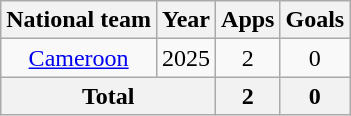<table class=wikitable style=text-align:center>
<tr>
<th>National team</th>
<th>Year</th>
<th>Apps</th>
<th>Goals</th>
</tr>
<tr>
<td><a href='#'>Cameroon</a></td>
<td>2025</td>
<td>2</td>
<td>0</td>
</tr>
<tr>
<th colspan="2">Total</th>
<th>2</th>
<th>0</th>
</tr>
</table>
